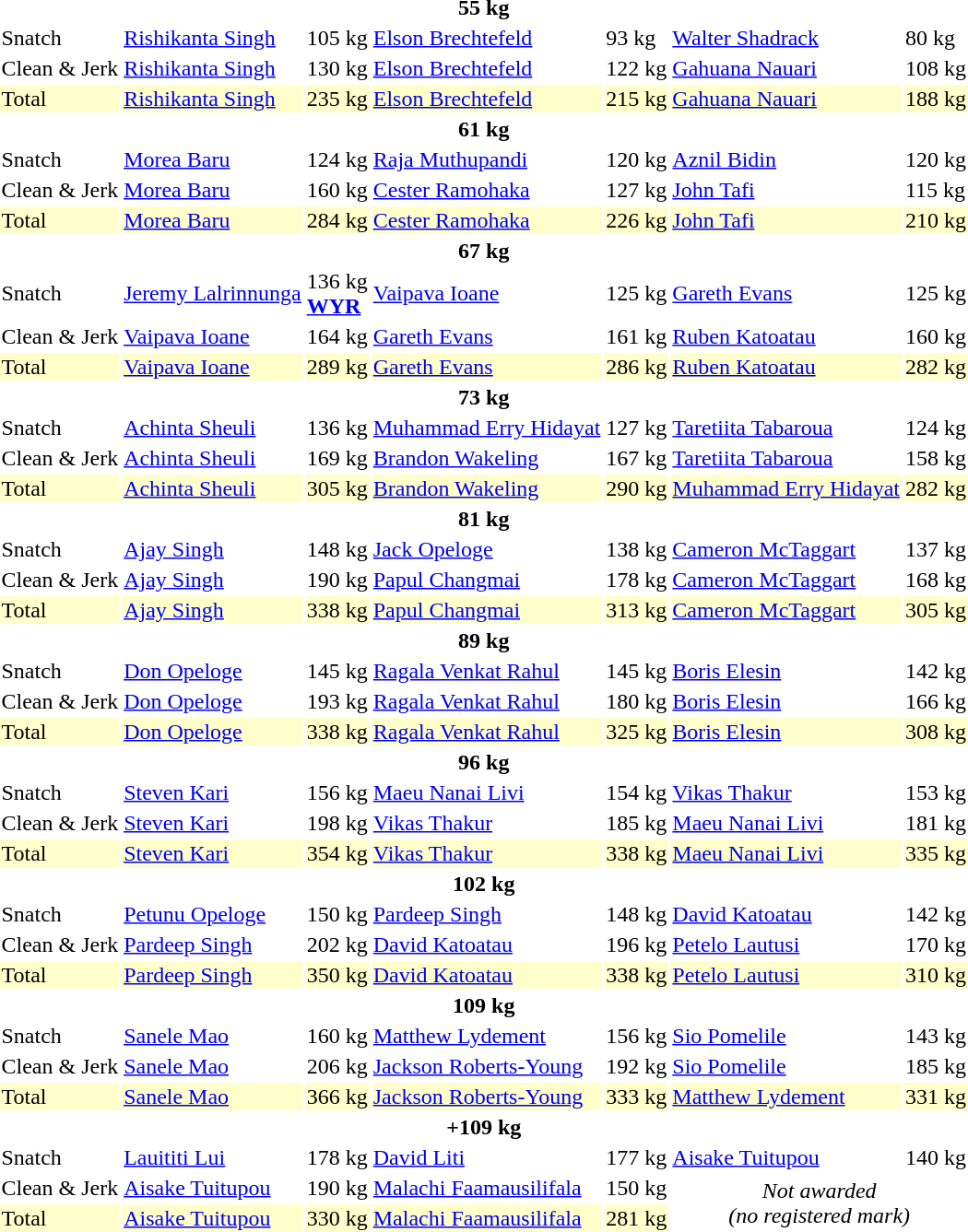<table>
<tr>
<th colspan=7>55 kg</th>
</tr>
<tr>
<td>Snatch</td>
<td><a href='#'>Rishikanta Singh</a><br></td>
<td>105 kg</td>
<td><a href='#'>Elson Brechtefeld</a><br></td>
<td>93 kg</td>
<td><a href='#'>Walter Shadrack</a><br></td>
<td>80 kg</td>
</tr>
<tr>
<td>Clean & Jerk</td>
<td><a href='#'>Rishikanta Singh</a><br></td>
<td>130 kg</td>
<td><a href='#'>Elson Brechtefeld</a><br></td>
<td>122 kg</td>
<td><a href='#'>Gahuana Nauari</a><br></td>
<td>108 kg</td>
</tr>
<tr bgcolor=ffffcc>
<td>Total</td>
<td><a href='#'>Rishikanta Singh</a><br></td>
<td>235 kg</td>
<td><a href='#'>Elson Brechtefeld</a><br></td>
<td>215 kg</td>
<td><a href='#'>Gahuana Nauari</a><br></td>
<td>188 kg</td>
</tr>
<tr>
<th colspan=7>61 kg</th>
</tr>
<tr>
<td>Snatch</td>
<td><a href='#'>Morea Baru</a><br></td>
<td>124 kg</td>
<td><a href='#'>Raja Muthupandi</a><br></td>
<td>120 kg</td>
<td><a href='#'>Aznil Bidin</a><br></td>
<td>120 kg</td>
</tr>
<tr>
<td>Clean & Jerk</td>
<td><a href='#'>Morea Baru</a><br></td>
<td>160 kg</td>
<td><a href='#'>Cester Ramohaka</a><br></td>
<td>127 kg</td>
<td><a href='#'>John Tafi</a><br></td>
<td>115 kg</td>
</tr>
<tr bgcolor=ffffcc>
<td>Total</td>
<td><a href='#'>Morea Baru</a><br></td>
<td>284 kg</td>
<td><a href='#'>Cester Ramohaka</a><br></td>
<td>226 kg</td>
<td><a href='#'>John Tafi</a><br></td>
<td>210 kg</td>
</tr>
<tr>
<th colspan=7>67 kg</th>
</tr>
<tr>
<td>Snatch</td>
<td><a href='#'>Jeremy Lalrinnunga</a><br></td>
<td>136 kg<br><strong><a href='#'>WYR</a></strong></td>
<td><a href='#'>Vaipava Ioane</a><br></td>
<td>125 kg</td>
<td><a href='#'>Gareth Evans</a><br></td>
<td>125 kg</td>
</tr>
<tr>
<td>Clean & Jerk</td>
<td><a href='#'>Vaipava Ioane</a><br></td>
<td>164 kg</td>
<td><a href='#'>Gareth Evans</a><br></td>
<td>161 kg</td>
<td><a href='#'>Ruben Katoatau</a><br></td>
<td>160 kg</td>
</tr>
<tr bgcolor=ffffcc>
<td>Total</td>
<td><a href='#'>Vaipava Ioane</a><br></td>
<td>289 kg</td>
<td><a href='#'>Gareth Evans</a><br></td>
<td>286 kg</td>
<td><a href='#'>Ruben Katoatau</a><br></td>
<td>282 kg</td>
</tr>
<tr>
<th colspan=7>73 kg</th>
</tr>
<tr>
<td>Snatch</td>
<td><a href='#'>Achinta Sheuli</a><br></td>
<td>136 kg</td>
<td><a href='#'>Muhammad Erry Hidayat</a><br></td>
<td>127 kg</td>
<td><a href='#'>Taretiita Tabaroua</a><br></td>
<td>124 kg</td>
</tr>
<tr>
<td>Clean & Jerk</td>
<td><a href='#'>Achinta Sheuli</a><br></td>
<td>169 kg</td>
<td><a href='#'>Brandon Wakeling</a><br></td>
<td>167 kg</td>
<td><a href='#'>Taretiita Tabaroua</a><br></td>
<td>158 kg</td>
</tr>
<tr bgcolor=ffffcc>
<td>Total</td>
<td><a href='#'>Achinta Sheuli</a><br></td>
<td>305 kg</td>
<td><a href='#'>Brandon Wakeling</a><br></td>
<td>290 kg</td>
<td><a href='#'>Muhammad Erry Hidayat</a><br></td>
<td>282 kg</td>
</tr>
<tr>
<th colspan=7>81 kg</th>
</tr>
<tr>
<td>Snatch</td>
<td><a href='#'>Ajay Singh</a><br></td>
<td>148 kg</td>
<td><a href='#'>Jack Opeloge</a><br></td>
<td>138 kg</td>
<td><a href='#'>Cameron McTaggart</a><br></td>
<td>137 kg</td>
</tr>
<tr>
<td>Clean & Jerk</td>
<td><a href='#'>Ajay Singh</a><br></td>
<td>190 kg</td>
<td><a href='#'>Papul Changmai</a><br></td>
<td>178 kg</td>
<td><a href='#'>Cameron McTaggart</a><br></td>
<td>168 kg</td>
</tr>
<tr bgcolor=ffffcc>
<td>Total</td>
<td><a href='#'>Ajay Singh</a><br></td>
<td>338 kg</td>
<td><a href='#'>Papul Changmai</a><br></td>
<td>313 kg</td>
<td><a href='#'>Cameron McTaggart</a><br></td>
<td>305 kg</td>
</tr>
<tr>
<th colspan=7>89 kg</th>
</tr>
<tr>
<td>Snatch</td>
<td><a href='#'>Don Opeloge</a><br></td>
<td>145 kg</td>
<td><a href='#'>Ragala Venkat Rahul</a><br></td>
<td>145 kg</td>
<td><a href='#'>Boris Elesin</a><br></td>
<td>142 kg</td>
</tr>
<tr>
<td>Clean & Jerk</td>
<td><a href='#'>Don Opeloge</a><br></td>
<td>193 kg</td>
<td><a href='#'>Ragala Venkat Rahul</a><br></td>
<td>180 kg</td>
<td><a href='#'>Boris Elesin</a><br></td>
<td>166 kg</td>
</tr>
<tr bgcolor=ffffcc>
<td>Total</td>
<td><a href='#'>Don Opeloge</a><br></td>
<td>338 kg</td>
<td><a href='#'>Ragala Venkat Rahul</a><br></td>
<td>325 kg</td>
<td><a href='#'>Boris Elesin</a><br></td>
<td>308 kg</td>
</tr>
<tr>
<th colspan=7>96 kg</th>
</tr>
<tr>
<td>Snatch</td>
<td><a href='#'>Steven Kari</a><br></td>
<td>156 kg</td>
<td><a href='#'>Maeu Nanai Livi</a><br></td>
<td>154 kg</td>
<td><a href='#'>Vikas Thakur</a><br></td>
<td>153 kg</td>
</tr>
<tr>
<td>Clean & Jerk</td>
<td><a href='#'>Steven Kari</a><br></td>
<td>198 kg</td>
<td><a href='#'>Vikas Thakur</a><br></td>
<td>185 kg</td>
<td><a href='#'>Maeu Nanai Livi</a><br></td>
<td>181 kg</td>
</tr>
<tr bgcolor=ffffcc>
<td>Total</td>
<td><a href='#'>Steven Kari</a><br></td>
<td>354 kg</td>
<td><a href='#'>Vikas Thakur</a><br></td>
<td>338 kg</td>
<td><a href='#'>Maeu Nanai Livi</a><br></td>
<td>335 kg</td>
</tr>
<tr>
<th colspan=7>102 kg</th>
</tr>
<tr>
<td>Snatch</td>
<td><a href='#'>Petunu Opeloge</a><br></td>
<td>150 kg</td>
<td><a href='#'>Pardeep Singh</a><br></td>
<td>148 kg</td>
<td><a href='#'>David Katoatau</a><br></td>
<td>142 kg</td>
</tr>
<tr>
<td>Clean & Jerk</td>
<td><a href='#'>Pardeep Singh</a><br></td>
<td>202 kg</td>
<td><a href='#'>David Katoatau</a><br></td>
<td>196 kg</td>
<td><a href='#'>Petelo Lautusi</a><br></td>
<td>170 kg</td>
</tr>
<tr bgcolor=ffffcc>
<td>Total</td>
<td><a href='#'>Pardeep Singh</a><br></td>
<td>350 kg</td>
<td><a href='#'>David Katoatau</a><br></td>
<td>338 kg</td>
<td><a href='#'>Petelo Lautusi</a><br></td>
<td>310 kg</td>
</tr>
<tr>
<th colspan=7>109 kg</th>
</tr>
<tr>
<td>Snatch</td>
<td><a href='#'>Sanele Mao</a><br></td>
<td>160 kg</td>
<td><a href='#'>Matthew Lydement</a><br></td>
<td>156 kg</td>
<td><a href='#'>Sio Pomelile</a><br></td>
<td>143 kg</td>
</tr>
<tr>
<td>Clean & Jerk</td>
<td><a href='#'>Sanele Mao</a><br></td>
<td>206 kg</td>
<td><a href='#'>Jackson Roberts-Young</a><br></td>
<td>192 kg</td>
<td><a href='#'>Sio Pomelile</a><br></td>
<td>185 kg</td>
</tr>
<tr bgcolor=ffffcc>
<td>Total</td>
<td><a href='#'>Sanele Mao</a><br></td>
<td>366 kg</td>
<td><a href='#'>Jackson Roberts-Young</a><br></td>
<td>333 kg</td>
<td><a href='#'>Matthew Lydement</a><br></td>
<td>331 kg</td>
</tr>
<tr>
<th colspan=7>+109 kg</th>
</tr>
<tr>
<td>Snatch</td>
<td><a href='#'>Lauititi Lui</a><br></td>
<td>178 kg</td>
<td><a href='#'>David Liti</a><br></td>
<td>177 kg</td>
<td><a href='#'>Aisake Tuitupou</a><br></td>
<td>140 kg</td>
</tr>
<tr>
<td>Clean & Jerk</td>
<td><a href='#'>Aisake Tuitupou</a><br></td>
<td>190 kg</td>
<td><a href='#'>Malachi Faamausilifala</a><br></td>
<td>150 kg</td>
<td align=center rowspan=2 colspan=2><em>Not awarded<br>(no registered mark)</em></td>
</tr>
<tr bgcolor=ffffcc>
<td>Total</td>
<td><a href='#'>Aisake Tuitupou</a><br></td>
<td>330 kg</td>
<td><a href='#'>Malachi Faamausilifala</a><br></td>
<td>281 kg</td>
</tr>
</table>
